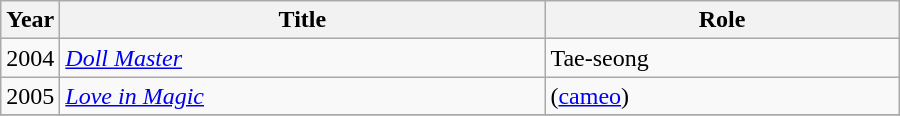<table class="wikitable" style="width:600px">
<tr>
<th width=10>Year</th>
<th>Title</th>
<th>Role</th>
</tr>
<tr>
<td>2004</td>
<td><em><a href='#'>Doll Master</a></em></td>
<td>Tae-seong</td>
</tr>
<tr>
<td>2005</td>
<td><em><a href='#'>Love in Magic</a></em></td>
<td>(<a href='#'>cameo</a>)</td>
</tr>
<tr>
</tr>
</table>
